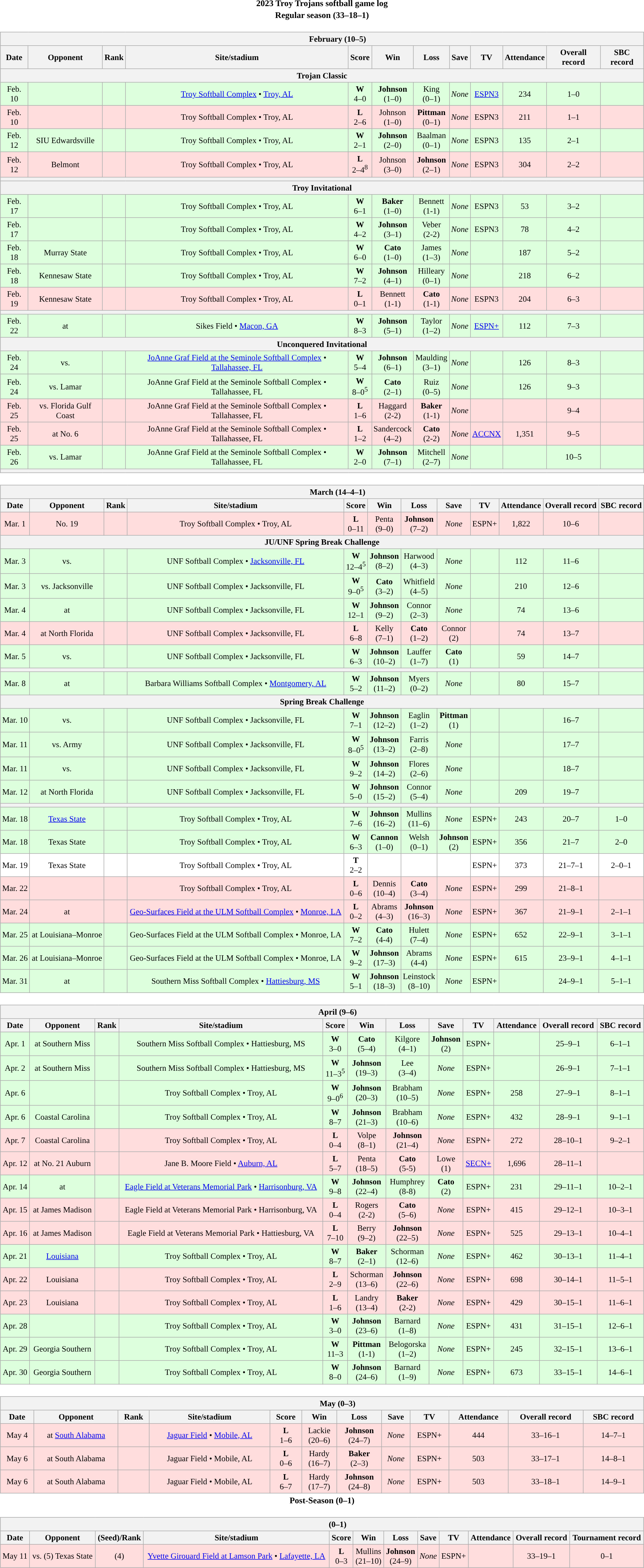<table class="toccolours" width=95% style="clear:both; margin:1.5em auto; text-align:center;">
<tr>
<th colspan=2>2023 Troy Trojans softball game log</th>
</tr>
<tr>
<th colspan=2>Regular season (33–18–1)</th>
</tr>
<tr valign="top">
<td><br><table class="wikitable collapsible" style="margin:auto; width:100%; text-align:center; font-size:95%">
<tr>
<th colspan=12 style="padding-left:4em;">February (10–5)</th>
</tr>
<tr>
<th>Date</th>
<th>Opponent</th>
<th>Rank</th>
<th>Site/stadium</th>
<th>Score</th>
<th>Win</th>
<th>Loss</th>
<th>Save</th>
<th>TV</th>
<th>Attendance</th>
<th>Overall record</th>
<th>SBC record</th>
</tr>
<tr>
<th colspan=12>Trojan Classic</th>
</tr>
<tr align="center" bgcolor=#ddffdd>
<td>Feb. 10</td>
<td></td>
<td></td>
<td><a href='#'>Troy Softball Complex</a> • <a href='#'>Troy, AL</a></td>
<td><strong>W</strong><br>4–0</td>
<td><strong>Johnson</strong><br>(1–0)</td>
<td>King<br>(0–1)</td>
<td><em>None</em></td>
<td><a href='#'>ESPN3</a></td>
<td>234</td>
<td>1–0</td>
<td></td>
</tr>
<tr align="center" bgcolor=#ffdddd>
<td>Feb. 10</td>
<td></td>
<td></td>
<td>Troy Softball Complex • Troy, AL</td>
<td><strong>L</strong><br>2–6</td>
<td>Johnson<br>(1–0)</td>
<td><strong>Pittman</strong><br>(0–1)</td>
<td><em>None</em></td>
<td>ESPN3</td>
<td>211</td>
<td>1–1</td>
<td></td>
</tr>
<tr align="center" bgcolor=#ddffdd>
<td>Feb. 12</td>
<td>SIU Edwardsville</td>
<td></td>
<td>Troy Softball Complex • Troy, AL</td>
<td><strong>W</strong><br>2–1</td>
<td><strong>Johnson</strong><br>(2–0)</td>
<td>Baalman<br>(0–1)</td>
<td><em>None</em></td>
<td>ESPN3</td>
<td>135</td>
<td>2–1</td>
<td></td>
</tr>
<tr align="center" bgcolor=#ffdddd>
<td>Feb. 12</td>
<td>Belmont</td>
<td></td>
<td>Troy Softball Complex • Troy, AL</td>
<td><strong>L</strong><br>2–4<sup>8</sup></td>
<td>Johnson<br>(3–0)</td>
<td><strong>Johnson</strong><br>(2–1)</td>
<td><em>None</em></td>
<td>ESPN3</td>
<td>304</td>
<td>2–2</td>
<td></td>
</tr>
<tr>
<th colspan=12></th>
</tr>
<tr>
<th colspan=12>Troy Invitational</th>
</tr>
<tr align="center" bgcolor=#ddffdd>
<td>Feb. 17</td>
<td></td>
<td></td>
<td>Troy Softball Complex • Troy, AL</td>
<td><strong>W</strong><br>6–1</td>
<td><strong>Baker</strong><br>(1–0)</td>
<td>Bennett<br>(1-1)</td>
<td><em>None</em></td>
<td>ESPN3</td>
<td>53</td>
<td>3–2</td>
<td></td>
</tr>
<tr align="center" bgcolor=#ddffdd>
<td>Feb. 17</td>
<td></td>
<td></td>
<td>Troy Softball Complex • Troy, AL</td>
<td><strong>W</strong><br>4–2</td>
<td><strong>Johnson</strong><br>(3–1)</td>
<td>Veber<br>(2-2)</td>
<td><em>None</em></td>
<td>ESPN3</td>
<td>78</td>
<td>4–2</td>
<td></td>
</tr>
<tr align="center" bgcolor=#ddffdd>
<td>Feb. 18</td>
<td>Murray State</td>
<td></td>
<td>Troy Softball Complex • Troy, AL</td>
<td><strong>W</strong><br>6–0</td>
<td><strong>Cato</strong><br>(1–0)</td>
<td>James<br>(1–3)</td>
<td><em>None</em></td>
<td></td>
<td>187</td>
<td>5–2</td>
<td></td>
</tr>
<tr align="center" bgcolor=#ddffdd>
<td>Feb. 18</td>
<td>Kennesaw State</td>
<td></td>
<td>Troy Softball Complex • Troy, AL</td>
<td><strong>W</strong><br>7–2</td>
<td><strong>Johnson</strong><br>(4–1)</td>
<td>Hilleary<br>(0–1)</td>
<td><em>None</em></td>
<td></td>
<td>218</td>
<td>6–2</td>
<td></td>
</tr>
<tr align="center" bgcolor=#ffdddd>
<td>Feb. 19</td>
<td>Kennesaw State</td>
<td></td>
<td>Troy Softball Complex • Troy, AL</td>
<td><strong>L</strong><br>0–1</td>
<td>Bennett<br>(1-1)</td>
<td><strong>Cato</strong><br>(1-1)</td>
<td><em>None</em></td>
<td>ESPN3</td>
<td>204</td>
<td>6–3</td>
<td></td>
</tr>
<tr>
<th colspan=12></th>
</tr>
<tr align="center" bgcolor=#ddffdd>
<td>Feb. 22</td>
<td>at </td>
<td></td>
<td>Sikes Field • <a href='#'>Macon, GA</a></td>
<td><strong>W</strong><br>8–3</td>
<td><strong>Johnson</strong><br>(5–1)</td>
<td>Taylor<br>(1–2)</td>
<td><em>None</em></td>
<td><a href='#'>ESPN+</a></td>
<td>112</td>
<td>7–3</td>
<td></td>
</tr>
<tr>
<th colspan=12>Unconquered Invitational</th>
</tr>
<tr align="center" bgcolor=#ddffdd>
<td>Feb. 24</td>
<td>vs. </td>
<td></td>
<td><a href='#'>JoAnne Graf Field at the Seminole Softball Complex</a> • <a href='#'>Tallahassee, FL</a></td>
<td><strong>W</strong><br>5–4</td>
<td><strong>Johnson</strong><br>(6–1)</td>
<td>Maulding<br>(3–1)</td>
<td><em>None</em></td>
<td></td>
<td>126</td>
<td>8–3</td>
<td></td>
</tr>
<tr align="center" bgcolor=#ddffdd>
<td>Feb. 24</td>
<td>vs. Lamar</td>
<td></td>
<td>JoAnne Graf Field at the Seminole Softball Complex • Tallahassee, FL</td>
<td><strong>W</strong><br>8–0<sup>5</sup></td>
<td><strong>Cato</strong><br>(2–1)</td>
<td>Ruiz<br>(0–5)</td>
<td><em>None</em></td>
<td></td>
<td>126</td>
<td>9–3</td>
<td></td>
</tr>
<tr align="center" bgcolor=#ffdddd>
<td>Feb. 25</td>
<td>vs. Florida Gulf Coast</td>
<td></td>
<td>JoAnne Graf Field at the Seminole Softball Complex • Tallahassee, FL</td>
<td><strong>L</strong><br>1–6</td>
<td>Haggard<br>(2-2)</td>
<td><strong>Baker</strong><br>(1-1)</td>
<td><em>None</em></td>
<td></td>
<td></td>
<td>9–4</td>
<td></td>
</tr>
<tr align="center" bgcolor=#ffdddd>
<td>Feb. 25</td>
<td>at No. 6 </td>
<td></td>
<td>JoAnne Graf Field at the Seminole Softball Complex • Tallahassee, FL</td>
<td><strong>L</strong><br>1–2</td>
<td>Sandercock<br>(4–2)</td>
<td><strong>Cato</strong><br>(2-2)</td>
<td><em>None</em></td>
<td><a href='#'>ACCNX</a></td>
<td>1,351</td>
<td>9–5</td>
<td></td>
</tr>
<tr align="center" bgcolor=#ddffdd>
<td>Feb. 26</td>
<td>vs. Lamar</td>
<td></td>
<td>JoAnne Graf Field at the Seminole Softball Complex • Tallahassee, FL</td>
<td><strong>W</strong><br>2–0</td>
<td><strong>Johnson</strong><br>(7–1)</td>
<td>Mitchell<br>(2–7)</td>
<td><em>None</em></td>
<td></td>
<td></td>
<td>10–5</td>
<td></td>
</tr>
<tr>
<th colspan=12></th>
</tr>
</table>
</td>
</tr>
<tr>
<td><br><table class="wikitable collapsible " style="margin:auto; width:100%; text-align:center; font-size:95%">
<tr>
<th colspan=12 style="padding-left:4em;">March (14–4–1)</th>
</tr>
<tr>
<th>Date</th>
<th>Opponent</th>
<th>Rank</th>
<th>Site/stadium</th>
<th>Score</th>
<th>Win</th>
<th>Loss</th>
<th>Save</th>
<th>TV</th>
<th>Attendance</th>
<th>Overall record</th>
<th>SBC record</th>
</tr>
<tr align="center" bgcolor=#ffdddd>
<td>Mar. 1</td>
<td>No. 19 </td>
<td></td>
<td>Troy Softball Complex • Troy, AL</td>
<td><strong>L</strong><br>0–11</td>
<td>Penta<br>(9–0)</td>
<td><strong>Johnson</strong><br>(7–2)</td>
<td><em>None</em></td>
<td>ESPN+</td>
<td>1,822</td>
<td>10–6</td>
<td></td>
</tr>
<tr>
<th colspan=12>JU/UNF Spring Break Challenge</th>
</tr>
<tr align="center" bgcolor=#ddffdd>
<td>Mar. 3</td>
<td>vs. </td>
<td></td>
<td>UNF Softball Complex • <a href='#'>Jacksonville, FL</a></td>
<td><strong>W</strong><br>12–4<sup>5</sup></td>
<td><strong>Johnson</strong><br>(8–2)</td>
<td>Harwood<br>(4–3)</td>
<td><em>None</em></td>
<td></td>
<td>112</td>
<td>11–6</td>
<td></td>
</tr>
<tr align="center" bgcolor=#ddffdd>
<td>Mar. 3</td>
<td>vs. Jacksonville</td>
<td></td>
<td>UNF Softball Complex • Jacksonville, FL</td>
<td><strong>W</strong><br>9–0<sup>5</sup></td>
<td><strong>Cato</strong><br>(3–2)</td>
<td>Whitfield<br>(4–5)</td>
<td><em>None</em></td>
<td></td>
<td>210</td>
<td>12–6</td>
<td></td>
</tr>
<tr align="center" bgcolor=#ddffdd>
<td>Mar. 4</td>
<td>at </td>
<td></td>
<td>UNF Softball Complex • Jacksonville, FL</td>
<td><strong>W</strong><br>12–1</td>
<td><strong>Johnson</strong><br>(9–2)</td>
<td>Connor<br>(2–3)</td>
<td><em>None</em></td>
<td></td>
<td>74</td>
<td>13–6</td>
<td></td>
</tr>
<tr align="center" bgcolor=#ffdddd>
<td>Mar. 4</td>
<td>at North Florida</td>
<td></td>
<td>UNF Softball Complex • Jacksonville, FL</td>
<td><strong>L</strong><br>6–8</td>
<td>Kelly<br>(7–1)</td>
<td><strong>Cato</strong><br>(1–2)</td>
<td>Connor<br>(2)</td>
<td></td>
<td>74</td>
<td>13–7</td>
<td></td>
</tr>
<tr align="center" bgcolor=#ddffdd>
<td>Mar. 5</td>
<td>vs. </td>
<td></td>
<td>UNF Softball Complex • Jacksonville, FL</td>
<td><strong>W</strong><br>6–3</td>
<td><strong>Johnson</strong><br>(10–2)</td>
<td>Lauffer<br>(1–7)</td>
<td><strong>Cato</strong><br>(1)</td>
<td></td>
<td>59</td>
<td>14–7</td>
<td></td>
</tr>
<tr>
<th colspan=12></th>
</tr>
<tr align="center" bgcolor=#ddffdd>
<td>Mar. 8</td>
<td>at </td>
<td></td>
<td>Barbara Williams Softball Complex • <a href='#'>Montgomery, AL</a></td>
<td><strong>W</strong><br>5–2</td>
<td><strong>Johnson</strong><br>(11–2)</td>
<td>Myers<br>(0–2)</td>
<td><em>None</em></td>
<td></td>
<td>80</td>
<td>15–7</td>
<td></td>
</tr>
<tr>
<th colspan=12>Spring Break Challenge</th>
</tr>
<tr align="center" bgcolor=#ddffdd>
<td>Mar. 10</td>
<td>vs. </td>
<td></td>
<td>UNF Softball Complex • Jacksonville, FL</td>
<td><strong>W</strong><br>7–1</td>
<td><strong>Johnson</strong><br>(12–2)</td>
<td>Eaglin<br>(1–2)</td>
<td><strong>Pittman</strong><br>(1)</td>
<td></td>
<td></td>
<td>16–7</td>
<td></td>
</tr>
<tr align="center" bgcolor=#ddffdd>
<td>Mar. 11</td>
<td>vs. Army</td>
<td></td>
<td>UNF Softball Complex • Jacksonville, FL</td>
<td><strong>W</strong><br>8–0<sup>5</sup></td>
<td><strong>Johnson</strong><br>(13–2)</td>
<td>Farris<br>(2–8)</td>
<td><em>None</em></td>
<td></td>
<td></td>
<td>17–7</td>
<td></td>
</tr>
<tr align="center" bgcolor=#ddffdd>
<td>Mar. 11</td>
<td>vs. </td>
<td></td>
<td>UNF Softball Complex • Jacksonville, FL</td>
<td><strong>W</strong><br>9–2</td>
<td><strong>Johnson</strong><br>(14–2)</td>
<td>Flores<br>(2–6)</td>
<td><em>None</em></td>
<td></td>
<td></td>
<td>18–7</td>
<td></td>
</tr>
<tr align="center" bgcolor=#ddffdd>
<td>Mar. 12</td>
<td>at North Florida</td>
<td></td>
<td>UNF Softball Complex • Jacksonville, FL</td>
<td><strong>W</strong><br>5–0</td>
<td><strong>Johnson</strong><br>(15–2)</td>
<td>Connor<br>(5–4)</td>
<td><em>None</em></td>
<td></td>
<td>209</td>
<td>19–7</td>
<td></td>
</tr>
<tr>
<th colspan=12></th>
</tr>
<tr align="center" bgcolor=#ddffdd>
<td>Mar. 18</td>
<td><a href='#'>Texas State</a></td>
<td></td>
<td>Troy Softball Complex • Troy, AL</td>
<td><strong>W</strong><br>7–6</td>
<td><strong>Johnson</strong><br>(16–2)</td>
<td>Mullins<br>(11–6)</td>
<td><em>None</em></td>
<td>ESPN+</td>
<td>243</td>
<td>20–7</td>
<td>1–0</td>
</tr>
<tr align="center" bgcolor=#ddffdd>
<td>Mar. 18</td>
<td>Texas State</td>
<td></td>
<td>Troy Softball Complex • Troy, AL</td>
<td><strong>W</strong><br>6–3</td>
<td><strong>Cannon</strong><br>(1–0)</td>
<td>Welsh<br>(0–1)</td>
<td><strong>Johnson</strong><br>(2)</td>
<td>ESPN+</td>
<td>356</td>
<td>21–7</td>
<td>2–0</td>
</tr>
<tr align="center" bgcolor=#ffffff>
<td>Mar. 19</td>
<td>Texas State</td>
<td></td>
<td>Troy Softball Complex • Troy, AL</td>
<td><strong>T</strong><br>2–2</td>
<td></td>
<td></td>
<td></td>
<td>ESPN+</td>
<td>373</td>
<td>21–7–1</td>
<td>2–0–1</td>
</tr>
<tr align="center" bgcolor=#ffdddd>
<td>Mar. 22</td>
<td></td>
<td></td>
<td>Troy Softball Complex • Troy, AL</td>
<td><strong>L</strong><br>0–6</td>
<td>Dennis<br>(10–4)</td>
<td><strong>Cato</strong><br>(3–4)</td>
<td><em>None</em></td>
<td>ESPN+</td>
<td>299</td>
<td>21–8–1</td>
<td></td>
</tr>
<tr align="center" bgcolor=#ffdddd>
<td>Mar. 24</td>
<td>at </td>
<td></td>
<td><a href='#'>Geo-Surfaces Field at the ULM Softball Complex</a> • <a href='#'>Monroe, LA</a></td>
<td><strong>L</strong><br>0–2</td>
<td>Abrams<br>(4–3)</td>
<td><strong>Johnson</strong><br>(16–3)</td>
<td><em>None</em></td>
<td>ESPN+</td>
<td>367</td>
<td>21–9–1</td>
<td>2–1–1</td>
</tr>
<tr align="center" bgcolor=#ddffdd>
<td>Mar. 25</td>
<td>at Louisiana–Monroe</td>
<td></td>
<td>Geo-Surfaces Field at the ULM Softball Complex • Monroe, LA</td>
<td><strong>W</strong><br>7–2</td>
<td><strong>Cato</strong><br>(4-4)</td>
<td>Hulett<br>(7–4)</td>
<td><em>None</em></td>
<td>ESPN+</td>
<td>652</td>
<td>22–9–1</td>
<td>3–1–1</td>
</tr>
<tr align="center" bgcolor=#ddffdd>
<td>Mar. 26</td>
<td>at Louisiana–Monroe</td>
<td></td>
<td>Geo-Surfaces Field at the ULM Softball Complex • Monroe, LA</td>
<td><strong>W</strong><br>9–2</td>
<td><strong>Johnson</strong><br>(17–3)</td>
<td>Abrams<br>(4-4)</td>
<td><em>None</em></td>
<td>ESPN+</td>
<td>615</td>
<td>23–9–1</td>
<td>4–1–1</td>
</tr>
<tr align="center" bgcolor=#ddffdd>
<td>Mar. 31</td>
<td>at </td>
<td></td>
<td>Southern Miss Softball Complex • <a href='#'>Hattiesburg, MS</a></td>
<td><strong>W</strong><br>5–1</td>
<td><strong>Johnson</strong><br>(18–3)</td>
<td>Leinstock<br>(8–10)</td>
<td><em>None</em></td>
<td>ESPN+</td>
<td></td>
<td>24–9–1</td>
<td>5–1–1</td>
</tr>
</table>
</td>
</tr>
<tr>
<td><br><table class="wikitable collapsible " style="margin:auto; width:100%; text-align:center; font-size:95%">
<tr>
<th colspan=12 style="padding-left:4em;">April (9–6)</th>
</tr>
<tr>
<th>Date</th>
<th>Opponent</th>
<th>Rank</th>
<th>Site/stadium</th>
<th>Score</th>
<th>Win</th>
<th>Loss</th>
<th>Save</th>
<th>TV</th>
<th>Attendance</th>
<th>Overall record</th>
<th>SBC record</th>
</tr>
<tr align="center" bgcolor=#ddffdd>
<td>Apr. 1</td>
<td>at Southern Miss</td>
<td></td>
<td>Southern Miss Softball Complex • Hattiesburg, MS</td>
<td><strong>W</strong><br>3–0</td>
<td><strong>Cato</strong><br>(5–4)</td>
<td>Kilgore<br>(4–1)</td>
<td><strong>Johnson</strong><br>(2)</td>
<td>ESPN+</td>
<td></td>
<td>25–9–1</td>
<td>6–1–1</td>
</tr>
<tr align="center" bgcolor=#ddffdd>
<td>Apr. 2</td>
<td>at Southern Miss</td>
<td></td>
<td>Southern Miss Softball Complex • Hattiesburg, MS</td>
<td><strong>W</strong><br>11–3<sup>5</sup></td>
<td><strong>Johnson</strong><br>(19–3)</td>
<td>Lee<br>(3–4)</td>
<td><em>None</em></td>
<td>ESPN+</td>
<td></td>
<td>26–9–1</td>
<td>7–1–1</td>
</tr>
<tr align="center" bgcolor=#ddffdd>
<td>Apr. 6</td>
<td></td>
<td></td>
<td>Troy Softball Complex • Troy, AL</td>
<td><strong>W</strong><br>9–0<sup>6</sup></td>
<td><strong>Johnson</strong><br>(20–3)</td>
<td>Brabham<br>(10–5)</td>
<td><em>None</em></td>
<td>ESPN+</td>
<td>258</td>
<td>27–9–1</td>
<td>8–1–1</td>
</tr>
<tr align="center" bgcolor=#ddffdd>
<td>Apr. 6</td>
<td>Coastal Carolina</td>
<td></td>
<td>Troy Softball Complex • Troy, AL</td>
<td><strong>W</strong><br>8–7</td>
<td><strong>Johnson</strong><br>(21–3)</td>
<td>Brabham<br>(10–6)</td>
<td><em>None</em></td>
<td>ESPN+</td>
<td>432</td>
<td>28–9–1</td>
<td>9–1–1</td>
</tr>
<tr align="center" bgcolor=#ffdddd>
<td>Apr. 7</td>
<td>Coastal Carolina</td>
<td></td>
<td>Troy Softball Complex • Troy, AL</td>
<td><strong>L</strong><br>0–4</td>
<td>Volpe<br>(8–1)</td>
<td><strong>Johnson</strong><br>(21–4)</td>
<td><em>None</em></td>
<td>ESPN+</td>
<td>272</td>
<td>28–10–1</td>
<td>9–2–1</td>
</tr>
<tr align="center" bgcolor=#ffdddd>
<td>Apr. 12</td>
<td>at No. 21 Auburn</td>
<td></td>
<td>Jane B. Moore Field • <a href='#'>Auburn, AL</a></td>
<td><strong>L</strong><br>5–7</td>
<td>Penta<br>(18–5)</td>
<td><strong>Cato</strong><br>(5-5)</td>
<td>Lowe<br>(1)</td>
<td><a href='#'>SECN+</a></td>
<td>1,696</td>
<td>28–11–1</td>
<td></td>
</tr>
<tr align="center" bgcolor=#ddffdd>
<td>Apr. 14</td>
<td>at </td>
<td></td>
<td><a href='#'>Eagle Field at Veterans Memorial Park</a> • <a href='#'>Harrisonburg, VA</a></td>
<td><strong>W</strong><br>9–8</td>
<td><strong>Johnson</strong><br>(22–4)</td>
<td>Humphrey<br>(8-8)</td>
<td><strong>Cato</strong><br>(2)</td>
<td>ESPN+</td>
<td>231</td>
<td>29–11–1</td>
<td>10–2–1</td>
</tr>
<tr align="center" bgcolor=#ffdddd>
<td>Apr. 15</td>
<td>at James Madison</td>
<td></td>
<td>Eagle Field at Veterans Memorial Park • Harrisonburg, VA</td>
<td><strong>L</strong><br>0–4</td>
<td>Rogers<br>(2-2)</td>
<td><strong>Cato</strong><br>(5–6)</td>
<td><em>None</em></td>
<td>ESPN+</td>
<td>415</td>
<td>29–12–1</td>
<td>10–3–1</td>
</tr>
<tr align="center" bgcolor=#ffdddd>
<td>Apr. 16</td>
<td>at James Madison</td>
<td></td>
<td>Eagle Field at Veterans Memorial Park • Hattiesburg, VA</td>
<td><strong>L</strong><br>7–10</td>
<td>Berry<br>(9–2)</td>
<td><strong>Johnson</strong><br>(22–5)</td>
<td><em>None</em></td>
<td>ESPN+</td>
<td>525</td>
<td>29–13–1</td>
<td>10–4–1</td>
</tr>
<tr align="center" bgcolor=#ddffdd>
<td>Apr. 21</td>
<td><a href='#'>Louisiana</a></td>
<td></td>
<td>Troy Softball Complex • Troy, AL</td>
<td><strong>W</strong><br>8–7</td>
<td><strong>Baker</strong><br>(2–1)</td>
<td>Schorman<br>(12–6)</td>
<td><em>None</em></td>
<td>ESPN+</td>
<td>462</td>
<td>30–13–1</td>
<td>11–4–1</td>
</tr>
<tr align="center" bgcolor=#ffdddd>
<td>Apr. 22</td>
<td>Louisiana</td>
<td></td>
<td>Troy Softball Complex • Troy, AL</td>
<td><strong>L</strong><br>2–9</td>
<td>Schorman<br>(13–6)</td>
<td><strong>Johnson</strong><br>(22–6)</td>
<td><em>None</em></td>
<td>ESPN+</td>
<td>698</td>
<td>30–14–1</td>
<td>11–5–1</td>
</tr>
<tr align="center" bgcolor=#ffdddd>
<td>Apr. 23</td>
<td>Louisiana</td>
<td></td>
<td>Troy Softball Complex • Troy, AL</td>
<td><strong>L</strong><br>1–6</td>
<td>Landry<br>(13–4)</td>
<td><strong>Baker</strong><br>(2-2)</td>
<td><em>None</em></td>
<td>ESPN+</td>
<td>429</td>
<td>30–15–1</td>
<td>11–6–1</td>
</tr>
<tr align="center" bgcolor=#ddffdd>
<td>Apr. 28</td>
<td></td>
<td></td>
<td>Troy Softball Complex • Troy, AL</td>
<td><strong>W</strong><br>3–0</td>
<td><strong>Johnson</strong><br>(23–6)</td>
<td>Barnard<br>(1–8)</td>
<td><em>None</em></td>
<td>ESPN+</td>
<td>431</td>
<td>31–15–1</td>
<td>12–6–1</td>
</tr>
<tr align="center" bgcolor=#ddffdd>
<td>Apr. 29</td>
<td>Georgia Southern</td>
<td></td>
<td>Troy Softball Complex • Troy, AL</td>
<td><strong>W</strong><br>11–3</td>
<td><strong>Pittman</strong><br>(1-1)</td>
<td>Belogorska<br>(1–2)</td>
<td><em>None</em></td>
<td>ESPN+</td>
<td>245</td>
<td>32–15–1</td>
<td>13–6–1</td>
</tr>
<tr align="center" bgcolor=#ddffdd>
<td>Apr. 30</td>
<td>Georgia Southern</td>
<td></td>
<td>Troy Softball Complex • Troy, AL</td>
<td><strong>W</strong><br>8–0</td>
<td><strong>Johnson</strong><br>(24–6)</td>
<td>Barnard<br>(1–9)</td>
<td><em>None</em></td>
<td>ESPN+</td>
<td>673</td>
<td>33–15–1</td>
<td>14–6–1</td>
</tr>
</table>
</td>
</tr>
<tr>
<td><br><table class="wikitable collapsible " style="margin:auto; width:100%; text-align:center; font-size:95%">
<tr>
<th colspan=12 style="padding-left:4em;">May (0–3)</th>
</tr>
<tr>
<th>Date</th>
<th>Opponent</th>
<th>Rank</th>
<th>Site/stadium</th>
<th>Score</th>
<th>Win</th>
<th>Loss</th>
<th>Save</th>
<th>TV</th>
<th>Attendance</th>
<th>Overall record</th>
<th>SBC record</th>
</tr>
<tr align="center" bgcolor=#ffdddd>
<td>May 4</td>
<td>at <a href='#'>South Alabama</a></td>
<td></td>
<td><a href='#'>Jaguar Field</a> • <a href='#'>Mobile, AL</a></td>
<td><strong>L</strong><br>1–6</td>
<td>Lackie<br>(20–6)</td>
<td><strong>Johnson</strong><br>(24–7)</td>
<td><em>None</em></td>
<td>ESPN+</td>
<td>444</td>
<td>33–16–1</td>
<td>14–7–1</td>
</tr>
<tr align="center" bgcolor=#ffdddd>
<td>May 6</td>
<td>at South Alabama</td>
<td></td>
<td>Jaguar Field • Mobile, AL</td>
<td><strong>L</strong><br>0–6</td>
<td>Hardy<br>(16–7)</td>
<td><strong>Baker</strong><br>(2–3)</td>
<td><em>None</em></td>
<td>ESPN+</td>
<td>503</td>
<td>33–17–1</td>
<td>14–8–1</td>
</tr>
<tr align="center" bgcolor=#ffdddd>
<td>May 6</td>
<td>at South Alabama</td>
<td></td>
<td>Jaguar Field • Mobile, AL</td>
<td><strong>L</strong><br>6–7</td>
<td>Hardy<br>(17–7)</td>
<td><strong>Johnson</strong><br>(24–8)</td>
<td><em>None</em></td>
<td>ESPN+</td>
<td>503</td>
<td>33–18–1</td>
<td>14–9–1</td>
</tr>
</table>
</td>
</tr>
<tr>
<th colspan=2>Post-Season (0–1)</th>
</tr>
<tr>
<td><br><table class="wikitable collapsible" style="margin:auto; width:100%; text-align:center; font-size:95%">
<tr>
<th colspan=12 style="padding-left:4em;"> (0–1)</th>
</tr>
<tr>
<th>Date</th>
<th>Opponent</th>
<th>(Seed)/Rank</th>
<th>Site/stadium</th>
<th>Score</th>
<th>Win</th>
<th>Loss</th>
<th>Save</th>
<th>TV</th>
<th>Attendance</th>
<th>Overall record</th>
<th>Tournament record</th>
</tr>
<tr align="center" bgcolor=#ffdddd>
<td>May 11</td>
<td>vs. (5) Texas State</td>
<td>(4)</td>
<td><a href='#'>Yvette Girouard Field at Lamson Park</a> • <a href='#'>Lafayette, LA</a></td>
<td><strong>L</strong><br>0–3</td>
<td>Mullins<br>(21–10)</td>
<td><strong>Johnson</strong><br>(24–9)</td>
<td><em>None</em></td>
<td>ESPN+</td>
<td></td>
<td>33–19–1</td>
<td>0–1</td>
</tr>
</table>
</td>
</tr>
</table>
